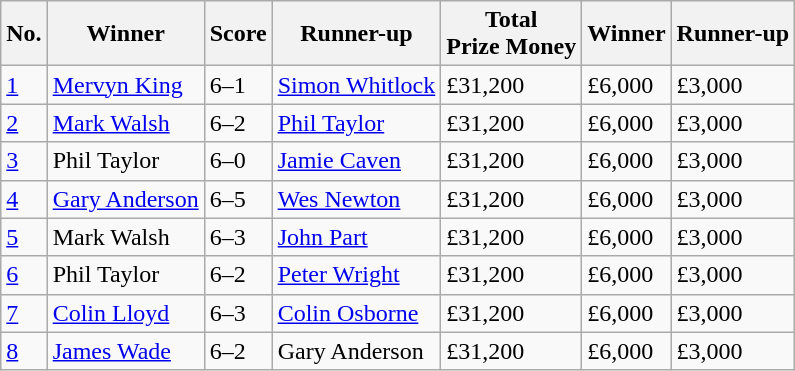<table class="wikitable">
<tr>
<th>No.</th>
<th>Winner</th>
<th>Score</th>
<th>Runner-up</th>
<th>Total<br>Prize Money</th>
<th>Winner</th>
<th>Runner-up</th>
</tr>
<tr>
<td><a href='#'>1</a></td>
<td> <a href='#'>Mervyn King</a></td>
<td>6–1</td>
<td> <a href='#'>Simon Whitlock</a></td>
<td>£31,200</td>
<td>£6,000</td>
<td>£3,000</td>
</tr>
<tr>
<td><a href='#'>2</a></td>
<td> <a href='#'>Mark Walsh</a></td>
<td>6–2</td>
<td> <a href='#'>Phil Taylor</a></td>
<td>£31,200</td>
<td>£6,000</td>
<td>£3,000</td>
</tr>
<tr>
<td><a href='#'>3</a></td>
<td> Phil Taylor</td>
<td>6–0</td>
<td> <a href='#'>Jamie Caven</a></td>
<td>£31,200</td>
<td>£6,000</td>
<td>£3,000</td>
</tr>
<tr>
<td><a href='#'>4</a></td>
<td> <a href='#'>Gary Anderson</a></td>
<td>6–5</td>
<td> <a href='#'>Wes Newton</a></td>
<td>£31,200</td>
<td>£6,000</td>
<td>£3,000</td>
</tr>
<tr>
<td><a href='#'>5</a></td>
<td> Mark Walsh</td>
<td>6–3</td>
<td> <a href='#'>John Part</a></td>
<td>£31,200</td>
<td>£6,000</td>
<td>£3,000</td>
</tr>
<tr>
<td><a href='#'>6</a></td>
<td> Phil Taylor</td>
<td>6–2</td>
<td> <a href='#'>Peter Wright</a></td>
<td>£31,200</td>
<td>£6,000</td>
<td>£3,000</td>
</tr>
<tr>
<td><a href='#'>7</a></td>
<td> <a href='#'>Colin Lloyd</a></td>
<td>6–3</td>
<td> <a href='#'>Colin Osborne</a></td>
<td>£31,200</td>
<td>£6,000</td>
<td>£3,000</td>
</tr>
<tr>
<td><a href='#'>8</a></td>
<td> <a href='#'>James Wade</a></td>
<td>6–2</td>
<td> Gary Anderson</td>
<td>£31,200</td>
<td>£6,000</td>
<td>£3,000</td>
</tr>
</table>
